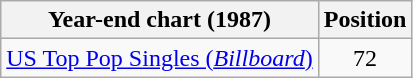<table class="wikitable">
<tr>
<th>Year-end chart (1987)</th>
<th>Position</th>
</tr>
<tr>
<td><a href='#'>US Top Pop Singles (<em>Billboard</em>)</a></td>
<td style="text-align:center;">72</td>
</tr>
</table>
